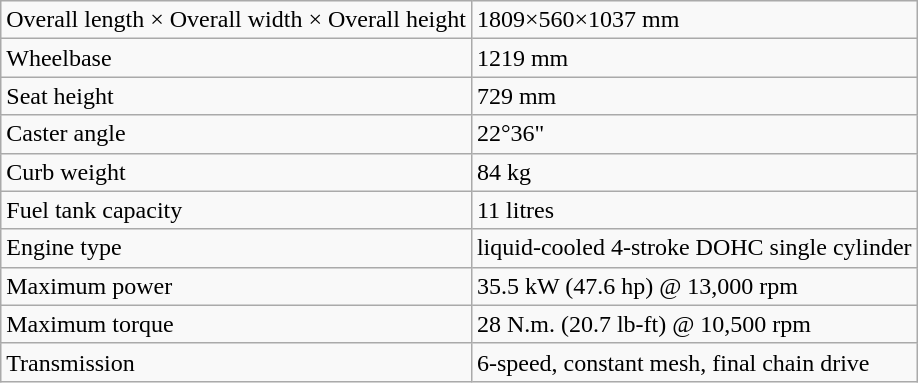<table class="wikitable">
<tr>
<td>Overall length × Overall width × Overall height</td>
<td>1809×560×1037 mm</td>
</tr>
<tr>
<td>Wheelbase</td>
<td>1219 mm</td>
</tr>
<tr>
<td>Seat height</td>
<td>729 mm</td>
</tr>
<tr>
<td>Caster angle</td>
<td>22°36"</td>
</tr>
<tr>
<td>Curb weight</td>
<td>84 kg</td>
</tr>
<tr>
<td>Fuel tank capacity</td>
<td>11 litres</td>
</tr>
<tr>
<td>Engine type</td>
<td>liquid-cooled 4-stroke DOHC single cylinder</td>
</tr>
<tr>
<td>Maximum power</td>
<td>35.5 kW (47.6 hp) @ 13,000 rpm</td>
</tr>
<tr>
<td>Maximum torque</td>
<td>28 N.m. (20.7 lb-ft) @ 10,500 rpm</td>
</tr>
<tr>
<td>Transmission</td>
<td>6-speed, constant mesh, final chain drive</td>
</tr>
</table>
